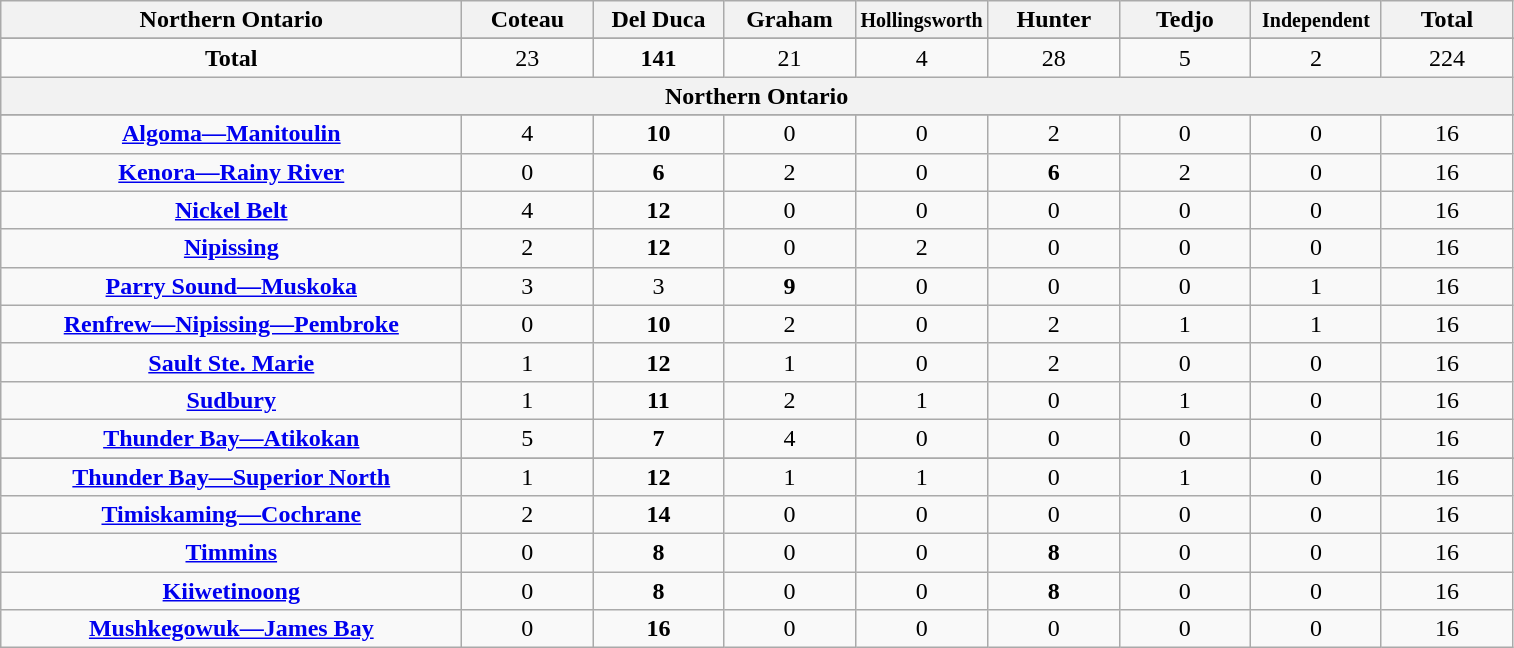<table class="wikitable mw-collapsible mw-collapsed">
<tr>
<th style="width:300px;">Northern Ontario</th>
<th style="width:80px;">Coteau</th>
<th style="width:80px;">Del Duca</th>
<th style="width:80px;">Graham</th>
<th style="width:80px;"><small>Hollingsworth</small></th>
<th style="width:80px;">Hunter</th>
<th style="width:80px;">Tedjo</th>
<th style="width:80px;"><small>Independent</small></th>
<th style="width:80px;">Total</th>
</tr>
<tr>
</tr>
<tr>
</tr>
<tr style="text-align:center;">
<td><strong>Total</strong></td>
<td>23</td>
<td><strong>141</strong></td>
<td>21</td>
<td>4</td>
<td>28</td>
<td>5</td>
<td>2</td>
<td>224</td>
</tr>
<tr>
<th colspan = "9">Northern Ontario</th>
</tr>
<tr>
</tr>
<tr style="text-align:center;">
<td><strong><a href='#'>Algoma—Manitoulin</a></strong></td>
<td>4</td>
<td><strong>10</strong></td>
<td>0</td>
<td>0</td>
<td>2</td>
<td>0</td>
<td>0</td>
<td>16</td>
</tr>
<tr style="text-align:center;">
<td><strong><a href='#'>Kenora—Rainy River</a></strong></td>
<td>0</td>
<td><strong>6</strong></td>
<td>2</td>
<td>0</td>
<td><strong>6</strong></td>
<td>2</td>
<td>0</td>
<td>16</td>
</tr>
<tr style="text-align:center;">
<td><strong><a href='#'>Nickel Belt</a></strong></td>
<td>4</td>
<td><strong>12</strong></td>
<td>0</td>
<td>0</td>
<td>0</td>
<td>0</td>
<td>0</td>
<td>16</td>
</tr>
<tr style="text-align:center;">
<td><strong><a href='#'>Nipissing</a></strong></td>
<td>2</td>
<td><strong>12</strong></td>
<td>0</td>
<td>2</td>
<td>0</td>
<td>0</td>
<td>0</td>
<td>16</td>
</tr>
<tr style="text-align:center;">
<td><strong><a href='#'>Parry Sound—Muskoka</a></strong></td>
<td>3</td>
<td>3</td>
<td><strong>9</strong></td>
<td>0</td>
<td>0</td>
<td>0</td>
<td>1</td>
<td>16</td>
</tr>
<tr style="text-align:center;">
<td><strong><a href='#'>Renfrew—Nipissing—Pembroke</a></strong></td>
<td>0</td>
<td><strong>10</strong></td>
<td>2</td>
<td>0</td>
<td>2</td>
<td>1</td>
<td>1</td>
<td>16</td>
</tr>
<tr style="text-align:center;">
<td><strong><a href='#'>Sault Ste. Marie</a></strong></td>
<td>1</td>
<td><strong>12</strong></td>
<td>1</td>
<td>0</td>
<td>2</td>
<td>0</td>
<td>0</td>
<td>16</td>
</tr>
<tr style="text-align:center;">
<td><strong><a href='#'>Sudbury</a></strong></td>
<td>1</td>
<td><strong>11</strong></td>
<td>2</td>
<td>1</td>
<td>0</td>
<td>1</td>
<td>0</td>
<td>16</td>
</tr>
<tr style="text-align:center;">
<td><strong><a href='#'>Thunder Bay—Atikokan</a></strong></td>
<td>5</td>
<td><strong>7</strong></td>
<td>4</td>
<td>0</td>
<td>0</td>
<td>0</td>
<td>0</td>
<td>16</td>
</tr>
<tr style="text-align:center;">
</tr>
<tr style="text-align:center;">
<td><strong><a href='#'>Thunder Bay—Superior North</a></strong></td>
<td>1</td>
<td><strong>12</strong></td>
<td>1</td>
<td>1</td>
<td>0</td>
<td>1</td>
<td>0</td>
<td>16</td>
</tr>
<tr style="text-align:center;">
<td><strong><a href='#'>Timiskaming—Cochrane</a></strong></td>
<td>2</td>
<td><strong>14</strong></td>
<td>0</td>
<td>0</td>
<td>0</td>
<td>0</td>
<td>0</td>
<td>16</td>
</tr>
<tr style="text-align:center;">
<td><strong><a href='#'>Timmins</a></strong></td>
<td>0</td>
<td><strong>8</strong></td>
<td>0</td>
<td>0</td>
<td><strong>8</strong></td>
<td>0</td>
<td>0</td>
<td>16</td>
</tr>
<tr style="text-align:center;">
<td><strong><a href='#'>Kiiwetinoong</a></strong></td>
<td>0</td>
<td><strong>8</strong></td>
<td>0</td>
<td>0</td>
<td><strong>8</strong></td>
<td>0</td>
<td>0</td>
<td>16</td>
</tr>
<tr style="text-align:center;">
<td><strong><a href='#'>Mushkegowuk—James Bay</a></strong></td>
<td>0</td>
<td><strong>16</strong></td>
<td>0</td>
<td>0</td>
<td>0</td>
<td>0</td>
<td>0</td>
<td>16</td>
</tr>
</table>
